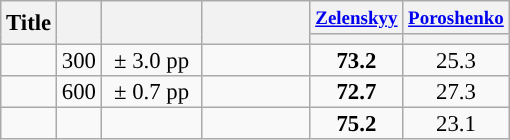<table class="wikitable" style="text-align:center;font-size:95%;line-height:14px;">
<tr>
<th rowspan=2>Title<br></th>
<th rowspan=2></th>
<th rowspan=2 style="width:60px;" class="unsortable"></th>
<th rowspan=2 style="width:65px;" class="unsortable"></th>
<th><small><a href='#'>Zelenskyy</a></small><br></th>
<th> <small><a href='#'>Poroshenko</a></small><br></th>
</tr>
<tr>
<th style="background:"></th>
<th style="background:"></th>
</tr>
<tr>
<td><br></td>
<td>300</td>
<td>± 3.0 pp</td>
<td></td>
<td style="background-color:#"><strong>73.2</strong></td>
<td>25.3</td>
</tr>
<tr>
<td><br></td>
<td>600</td>
<td>± 0.7 pp</td>
<td></td>
<td style="background-color:#"><strong>72.7</strong></td>
<td>27.3</td>
</tr>
<tr>
<td><br></td>
<td></td>
<td></td>
<td></td>
<td style="background-color:#"><strong>75.2</strong></td>
<td>23.1</td>
</tr>
</table>
